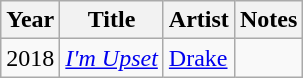<table class="wikitable">
<tr>
<th>Year</th>
<th>Title</th>
<th>Artist</th>
<th>Notes</th>
</tr>
<tr>
<td>2018</td>
<td><em><a href='#'>I'm Upset</a></em></td>
<td><a href='#'>Drake</a></td>
<td></td>
</tr>
</table>
